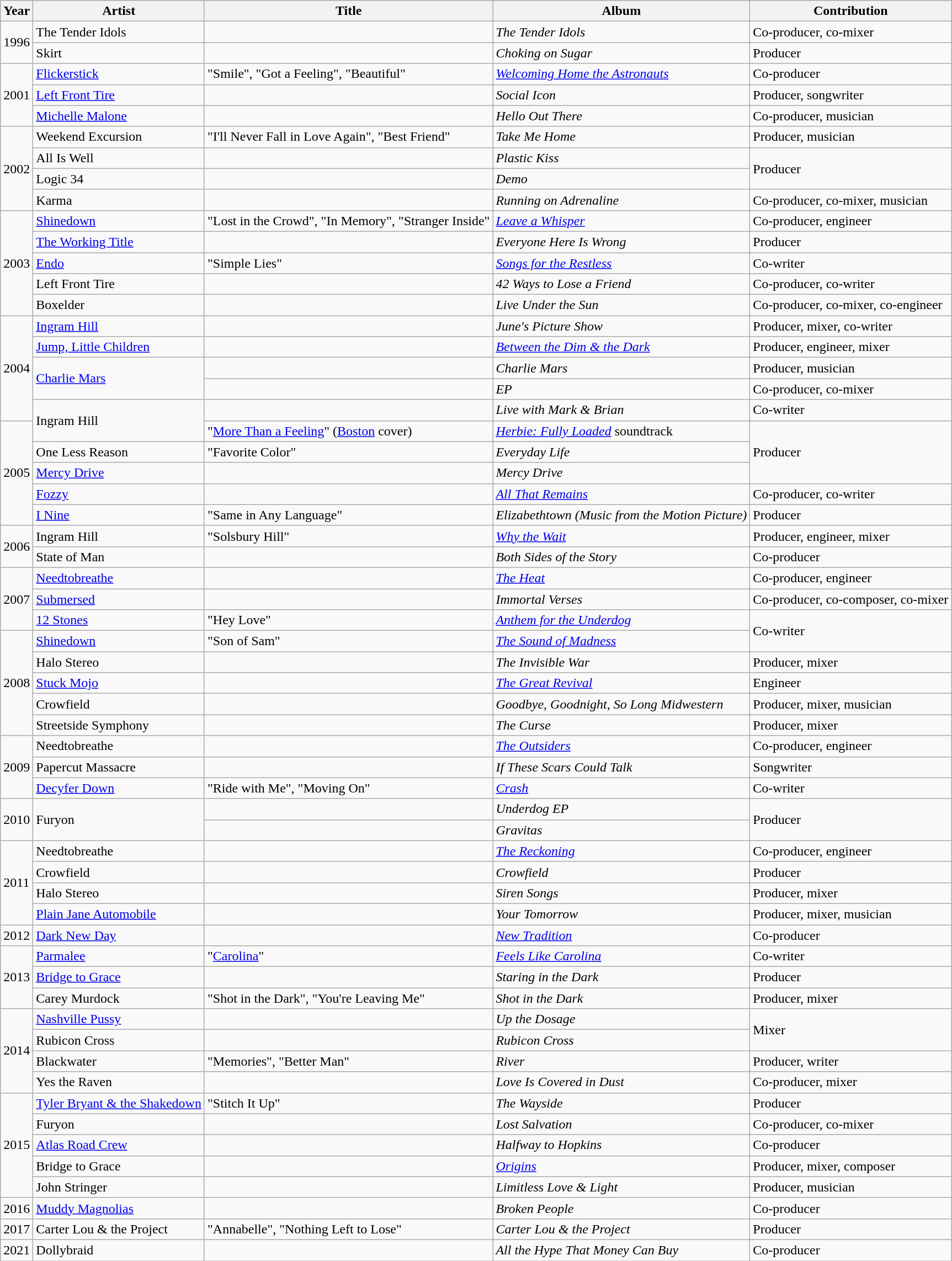<table class="wikitable sortable">
<tr>
<th>Year</th>
<th>Artist</th>
<th>Title</th>
<th>Album</th>
<th>Contribution</th>
</tr>
<tr>
<td rowspan=2>1996</td>
<td>The Tender Idols</td>
<td></td>
<td><em>The Tender Idols</em></td>
<td>Co-producer, co-mixer</td>
</tr>
<tr>
<td>Skirt</td>
<td></td>
<td><em>Choking on Sugar</em></td>
<td>Producer</td>
</tr>
<tr>
<td rowspan=3>2001</td>
<td><a href='#'>Flickerstick</a></td>
<td>"Smile", "Got a Feeling", "Beautiful"</td>
<td><em><a href='#'>Welcoming Home the Astronauts</a></em></td>
<td>Co-producer</td>
</tr>
<tr>
<td><a href='#'>Left Front Tire</a></td>
<td></td>
<td><em>Social Icon</em></td>
<td>Producer, songwriter</td>
</tr>
<tr>
<td><a href='#'>Michelle Malone</a></td>
<td></td>
<td><em>Hello Out There</em></td>
<td>Co-producer, musician</td>
</tr>
<tr>
<td rowspan=4>2002</td>
<td>Weekend Excursion</td>
<td>"I'll Never Fall in Love Again", "Best Friend"</td>
<td><em>Take Me Home</em></td>
<td>Producer, musician</td>
</tr>
<tr>
<td>All Is Well</td>
<td></td>
<td><em>Plastic Kiss</em></td>
<td rowspan=2>Producer</td>
</tr>
<tr>
<td>Logic 34</td>
<td></td>
<td><em>Demo</em></td>
</tr>
<tr>
<td>Karma</td>
<td></td>
<td><em>Running on Adrenaline</em></td>
<td>Co-producer, co-mixer, musician</td>
</tr>
<tr>
<td rowspan=5>2003</td>
<td><a href='#'>Shinedown</a></td>
<td>"Lost in the Crowd", "In Memory", "Stranger Inside"</td>
<td><em><a href='#'>Leave a Whisper</a></em></td>
<td>Co-producer, engineer</td>
</tr>
<tr>
<td><a href='#'>The Working Title</a></td>
<td></td>
<td><em>Everyone Here Is Wrong</em></td>
<td>Producer</td>
</tr>
<tr>
<td><a href='#'>Endo</a></td>
<td>"Simple Lies"</td>
<td><em><a href='#'>Songs for the Restless</a></em></td>
<td>Co-writer</td>
</tr>
<tr>
<td>Left Front Tire</td>
<td></td>
<td><em>42 Ways to Lose a Friend</em></td>
<td>Co-producer, co-writer</td>
</tr>
<tr>
<td>Boxelder</td>
<td></td>
<td><em>Live Under the Sun</em></td>
<td>Co-producer, co-mixer, co-engineer</td>
</tr>
<tr>
<td rowspan=5>2004</td>
<td><a href='#'>Ingram Hill</a></td>
<td></td>
<td><em>June's Picture Show</em></td>
<td>Producer, mixer, co-writer</td>
</tr>
<tr>
<td><a href='#'>Jump, Little Children</a></td>
<td></td>
<td><em><a href='#'>Between the Dim & the Dark</a></em></td>
<td>Producer, engineer, mixer</td>
</tr>
<tr>
<td rowspan=2><a href='#'>Charlie Mars</a></td>
<td></td>
<td><em>Charlie Mars</em></td>
<td>Producer, musician</td>
</tr>
<tr>
<td></td>
<td><em>EP</em></td>
<td>Co-producer, co-mixer</td>
</tr>
<tr>
<td rowspan=2>Ingram Hill</td>
<td></td>
<td><em>Live with Mark & Brian</em></td>
<td>Co-writer</td>
</tr>
<tr>
<td rowspan=5>2005</td>
<td>"<a href='#'>More Than a Feeling</a>" (<a href='#'>Boston</a> cover)</td>
<td><em><a href='#'>Herbie: Fully Loaded</a></em> soundtrack</td>
<td rowspan=3>Producer</td>
</tr>
<tr>
<td>One Less Reason</td>
<td>"Favorite Color"</td>
<td><em>Everyday Life</em></td>
</tr>
<tr>
<td><a href='#'>Mercy Drive</a></td>
<td></td>
<td><em>Mercy Drive</em></td>
</tr>
<tr>
<td><a href='#'>Fozzy</a></td>
<td></td>
<td><em><a href='#'>All That Remains</a></em></td>
<td>Co-producer, co-writer</td>
</tr>
<tr>
<td><a href='#'>I Nine</a></td>
<td>"Same in Any Language"</td>
<td><em>Elizabethtown (Music from the Motion Picture)</em></td>
<td>Producer</td>
</tr>
<tr>
<td rowspan=2>2006</td>
<td>Ingram Hill</td>
<td>"Solsbury Hill"</td>
<td><em><a href='#'>Why the Wait</a></em></td>
<td>Producer, engineer, mixer</td>
</tr>
<tr>
<td>State of Man</td>
<td></td>
<td><em>Both Sides of the Story</em></td>
<td>Co-producer</td>
</tr>
<tr>
<td rowspan=3>2007</td>
<td><a href='#'>Needtobreathe</a></td>
<td></td>
<td><em><a href='#'>The Heat</a></em></td>
<td>Co-producer, engineer</td>
</tr>
<tr>
<td><a href='#'>Submersed</a></td>
<td></td>
<td><em>Immortal Verses</em></td>
<td>Co-producer, co-composer, co-mixer</td>
</tr>
<tr>
<td><a href='#'>12 Stones</a></td>
<td>"Hey Love"</td>
<td><em><a href='#'>Anthem for the Underdog</a></em></td>
<td rowspan=2>Co-writer</td>
</tr>
<tr>
<td rowspan=5>2008</td>
<td><a href='#'>Shinedown</a></td>
<td>"Son of Sam"</td>
<td><em><a href='#'>The Sound of Madness</a></em></td>
</tr>
<tr>
<td>Halo Stereo</td>
<td></td>
<td><em>The Invisible War</em></td>
<td>Producer, mixer</td>
</tr>
<tr>
<td><a href='#'>Stuck Mojo</a></td>
<td></td>
<td><em><a href='#'>The Great Revival</a></em></td>
<td>Engineer</td>
</tr>
<tr>
<td>Crowfield</td>
<td></td>
<td><em>Goodbye, Goodnight, So Long Midwestern</em></td>
<td>Producer, mixer, musician</td>
</tr>
<tr>
<td>Streetside Symphony</td>
<td></td>
<td><em>The Curse</em></td>
<td>Producer, mixer</td>
</tr>
<tr>
<td rowspan=3>2009</td>
<td>Needtobreathe</td>
<td></td>
<td><em><a href='#'>The Outsiders</a></em></td>
<td>Co-producer, engineer</td>
</tr>
<tr>
<td>Papercut Massacre</td>
<td></td>
<td><em>If These Scars Could Talk</em></td>
<td>Songwriter</td>
</tr>
<tr>
<td><a href='#'>Decyfer Down</a></td>
<td>"Ride with Me", "Moving On"</td>
<td><em><a href='#'>Crash</a></em></td>
<td>Co-writer</td>
</tr>
<tr>
<td rowspan=2>2010</td>
<td rowspan=2>Furyon</td>
<td></td>
<td><em>Underdog EP</em></td>
<td rowspan=2>Producer</td>
</tr>
<tr>
<td></td>
<td><em>Gravitas</em></td>
</tr>
<tr>
<td rowspan=4>2011</td>
<td>Needtobreathe</td>
<td></td>
<td><em><a href='#'>The Reckoning</a></em></td>
<td>Co-producer, engineer</td>
</tr>
<tr>
<td>Crowfield</td>
<td></td>
<td><em>Crowfield</em></td>
<td>Producer</td>
</tr>
<tr>
<td>Halo Stereo</td>
<td></td>
<td><em>Siren Songs</em></td>
<td>Producer, mixer</td>
</tr>
<tr>
<td><a href='#'>Plain Jane Automobile</a></td>
<td></td>
<td><em>Your Tomorrow</em></td>
<td>Producer, mixer, musician</td>
</tr>
<tr>
<td>2012</td>
<td><a href='#'>Dark New Day</a></td>
<td></td>
<td><em><a href='#'>New Tradition</a></em></td>
<td>Co-producer</td>
</tr>
<tr>
<td rowspan=3>2013</td>
<td><a href='#'>Parmalee</a></td>
<td>"<a href='#'>Carolina</a>"</td>
<td><em><a href='#'>Feels Like Carolina</a></em></td>
<td>Co-writer</td>
</tr>
<tr>
<td><a href='#'>Bridge to Grace</a></td>
<td></td>
<td><em>Staring in the Dark</em></td>
<td>Producer</td>
</tr>
<tr>
<td>Carey Murdock</td>
<td>"Shot in the Dark", "You're Leaving Me"</td>
<td><em>Shot in the Dark</em></td>
<td>Producer, mixer</td>
</tr>
<tr>
<td rowspan=4>2014</td>
<td><a href='#'>Nashville Pussy</a></td>
<td></td>
<td><em>Up the Dosage</em></td>
<td rowspan=2>Mixer</td>
</tr>
<tr>
<td>Rubicon Cross</td>
<td></td>
<td><em>Rubicon Cross</em></td>
</tr>
<tr>
<td>Blackwater</td>
<td>"Memories", "Better Man"</td>
<td><em>River</em></td>
<td>Producer, writer</td>
</tr>
<tr>
<td>Yes the Raven</td>
<td></td>
<td><em>Love Is Covered in Dust</em></td>
<td>Co-producer, mixer</td>
</tr>
<tr>
<td rowspan=5>2015</td>
<td><a href='#'>Tyler Bryant & the Shakedown</a></td>
<td>"Stitch It Up"</td>
<td><em>The Wayside</em></td>
<td>Producer</td>
</tr>
<tr>
<td>Furyon</td>
<td></td>
<td><em>Lost Salvation</em></td>
<td>Co-producer, co-mixer</td>
</tr>
<tr>
<td><a href='#'>Atlas Road Crew</a></td>
<td></td>
<td><em>Halfway to Hopkins</em></td>
<td>Co-producer</td>
</tr>
<tr>
<td>Bridge to Grace</td>
<td></td>
<td><em><a href='#'>Origins</a></em></td>
<td>Producer, mixer, composer</td>
</tr>
<tr>
<td>John Stringer</td>
<td></td>
<td><em>Limitless Love & Light</em></td>
<td>Producer, musician</td>
</tr>
<tr>
<td>2016</td>
<td><a href='#'>Muddy Magnolias</a></td>
<td></td>
<td><em>Broken People</em></td>
<td>Co-producer</td>
</tr>
<tr>
<td>2017</td>
<td>Carter Lou & the Project</td>
<td>"Annabelle", "Nothing Left to Lose"</td>
<td><em>Carter Lou & the Project</em></td>
<td>Producer</td>
</tr>
<tr>
<td>2021</td>
<td>Dollybraid</td>
<td></td>
<td><em>All the Hype That Money Can Buy</em></td>
<td>Co-producer</td>
</tr>
</table>
